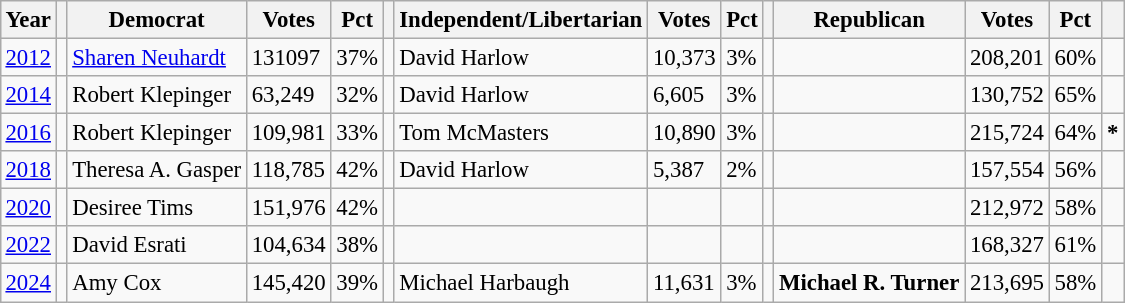<table class="wikitable" style="margin:0.5em ; font-size:95%">
<tr>
<th>Year</th>
<th></th>
<th>Democrat</th>
<th>Votes</th>
<th>Pct</th>
<th></th>
<th>Independent/Libertarian</th>
<th>Votes</th>
<th>Pct</th>
<th></th>
<th>Republican</th>
<th>Votes</th>
<th>Pct</th>
<th></th>
</tr>
<tr>
<td><a href='#'>2012</a></td>
<td></td>
<td><a href='#'>Sharen Neuhardt</a></td>
<td>131097</td>
<td>37%</td>
<td></td>
<td>David Harlow</td>
<td>10,373</td>
<td>3%</td>
<td></td>
<td></td>
<td>208,201</td>
<td>60%</td>
<td></td>
</tr>
<tr>
<td><a href='#'>2014</a></td>
<td></td>
<td>Robert Klepinger</td>
<td>63,249</td>
<td>32%</td>
<td></td>
<td>David Harlow</td>
<td>6,605</td>
<td>3%</td>
<td></td>
<td></td>
<td>130,752</td>
<td>65%</td>
<td></td>
</tr>
<tr>
<td><a href='#'>2016</a></td>
<td></td>
<td>Robert Klepinger</td>
<td>109,981</td>
<td>33%</td>
<td></td>
<td>Tom McMasters</td>
<td>10,890</td>
<td>3%</td>
<td></td>
<td></td>
<td>215,724</td>
<td>64%</td>
<td><strong>*</strong></td>
</tr>
<tr>
<td><a href='#'>2018</a></td>
<td></td>
<td>Theresa A. Gasper</td>
<td>118,785</td>
<td>42%</td>
<td></td>
<td>David Harlow</td>
<td>5,387</td>
<td>2%</td>
<td></td>
<td></td>
<td>157,554</td>
<td>56%</td>
<td></td>
</tr>
<tr>
<td><a href='#'>2020</a></td>
<td></td>
<td>Desiree Tims</td>
<td>151,976</td>
<td>42%</td>
<td></td>
<td></td>
<td></td>
<td></td>
<td></td>
<td></td>
<td>212,972</td>
<td>58%</td>
<td></td>
</tr>
<tr>
<td><a href='#'>2022</a></td>
<td></td>
<td>David Esrati</td>
<td>104,634</td>
<td>38%</td>
<td></td>
<td></td>
<td></td>
<td></td>
<td></td>
<td></td>
<td>168,327</td>
<td>61%</td>
<td></td>
</tr>
<tr>
<td><a href='#'>2024</a></td>
<td></td>
<td>Amy Cox</td>
<td>145,420</td>
<td>39%</td>
<td></td>
<td>Michael Harbaugh</td>
<td>11,631</td>
<td>3%</td>
<td></td>
<td><strong>Michael R. Turner</strong></td>
<td>213,695</td>
<td>58%</td>
<td></td>
</tr>
</table>
